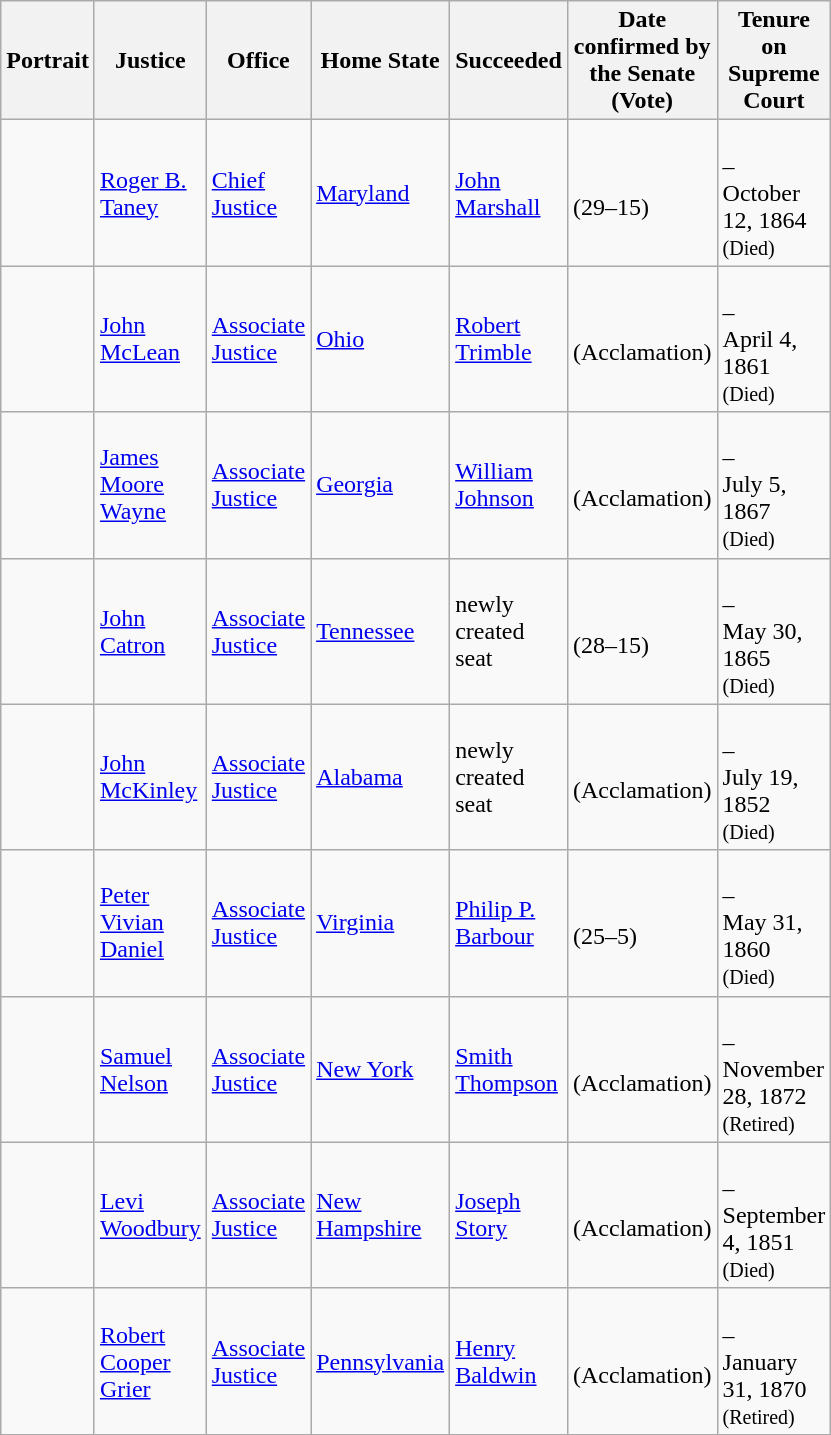<table class="wikitable sortable">
<tr>
<th scope="col" style="width: 10px;">Portrait</th>
<th scope="col" style="width: 10px;">Justice</th>
<th scope="col" style="width: 10px;">Office</th>
<th scope="col" style="width: 10px;">Home State</th>
<th scope="col" style="width: 10px;">Succeeded</th>
<th scope="col" style="width: 10px;">Date confirmed by the Senate<br>(Vote)</th>
<th scope="col" style="width: 10px;">Tenure on Supreme Court</th>
</tr>
<tr>
<td></td>
<td><a href='#'>Roger B. Taney</a></td>
<td><a href='#'>Chief Justice</a></td>
<td><a href='#'>Maryland</a></td>
<td><a href='#'>John Marshall</a></td>
<td><br>(29–15)</td>
<td><br>–<br>October 12, 1864<br><small>(Died)</small></td>
</tr>
<tr>
<td></td>
<td><a href='#'>John McLean</a></td>
<td><a href='#'>Associate Justice</a></td>
<td><a href='#'>Ohio</a></td>
<td><a href='#'>Robert Trimble</a></td>
<td><br>(Acclamation)</td>
<td><br>–<br>April 4, 1861<br><small>(Died)</small></td>
</tr>
<tr>
<td></td>
<td><a href='#'>James Moore Wayne</a></td>
<td><a href='#'>Associate Justice</a></td>
<td><a href='#'>Georgia</a></td>
<td><a href='#'>William Johnson</a></td>
<td><br>(Acclamation)</td>
<td><br>–<br>July 5, 1867<br><small>(Died)</small></td>
</tr>
<tr>
<td></td>
<td><a href='#'>John Catron</a></td>
<td><a href='#'>Associate Justice</a></td>
<td><a href='#'>Tennessee</a></td>
<td>newly created seat</td>
<td><br>(28–15)</td>
<td><br>–<br>May 30, 1865<br><small>(Died)</small></td>
</tr>
<tr>
<td></td>
<td><a href='#'>John McKinley</a></td>
<td><a href='#'>Associate Justice</a></td>
<td><a href='#'>Alabama</a></td>
<td>newly created seat</td>
<td><br>(Acclamation)</td>
<td><br>–<br>July 19, 1852<br><small>(Died)</small></td>
</tr>
<tr>
<td></td>
<td><a href='#'>Peter Vivian Daniel</a></td>
<td><a href='#'>Associate Justice</a></td>
<td><a href='#'>Virginia</a></td>
<td><a href='#'>Philip P. Barbour</a></td>
<td><br>(25–5)</td>
<td><br>–<br>May 31, 1860<br><small>(Died)</small></td>
</tr>
<tr>
<td></td>
<td><a href='#'>Samuel Nelson</a></td>
<td><a href='#'>Associate Justice</a></td>
<td><a href='#'>New York</a></td>
<td><a href='#'>Smith Thompson</a></td>
<td><br>(Acclamation)</td>
<td><br>–<br>November 28, 1872<br><small>(Retired)</small></td>
</tr>
<tr>
<td></td>
<td><a href='#'>Levi Woodbury</a></td>
<td><a href='#'>Associate Justice</a></td>
<td><a href='#'>New Hampshire</a></td>
<td><a href='#'>Joseph Story</a></td>
<td><br>(Acclamation)</td>
<td><br>–<br>September 4, 1851<br><small>(Died)</small></td>
</tr>
<tr>
<td></td>
<td><a href='#'>Robert Cooper Grier</a></td>
<td><a href='#'>Associate Justice</a></td>
<td><a href='#'>Pennsylvania</a></td>
<td><a href='#'>Henry Baldwin</a></td>
<td><br>(Acclamation)</td>
<td><br>–<br>January 31, 1870<br><small>(Retired)</small></td>
</tr>
<tr>
</tr>
</table>
